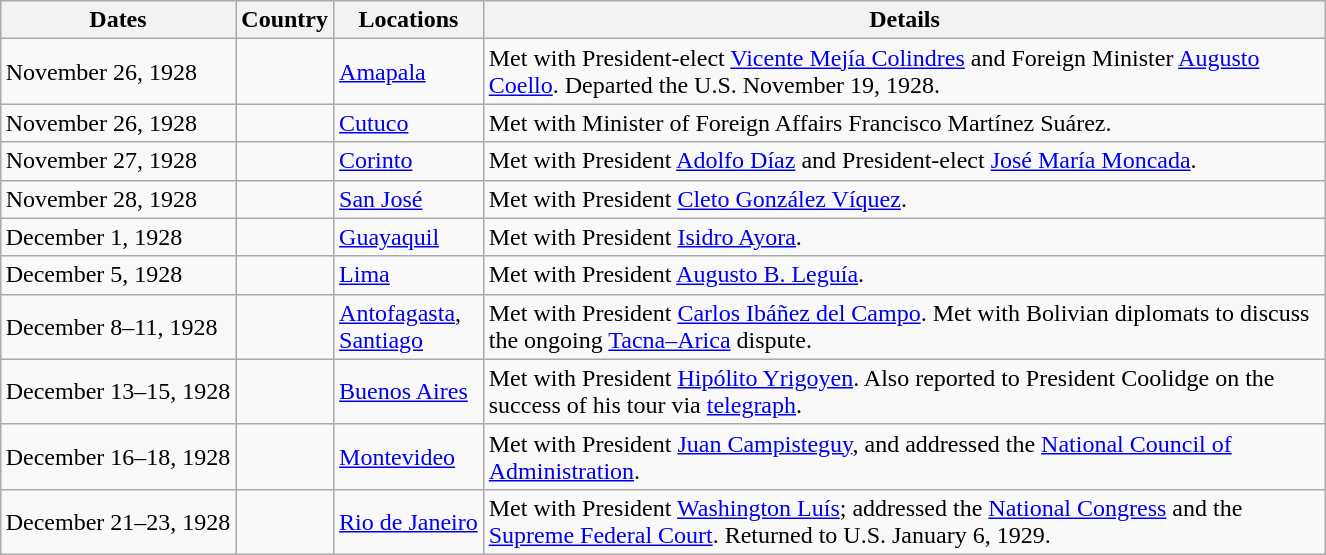<table class="wikitable" border="1" style="width: 70%; margin: 1em auto 1em auto">
<tr>
<th>Dates</th>
<th>Country</th>
<th>Locations</th>
<th>Details</th>
</tr>
<tr>
<td>November 26, 1928</td>
<td></td>
<td><a href='#'>Amapala</a></td>
<td>Met with President-elect <a href='#'>Vicente Mejía Colindres</a> and Foreign Minister <a href='#'>Augusto Coello</a>. Departed the U.S. November 19, 1928.</td>
</tr>
<tr>
<td>November 26, 1928</td>
<td nowrap></td>
<td><a href='#'>Cutuco</a></td>
<td>Met with Minister of Foreign Affairs Francisco Martínez Suárez.</td>
</tr>
<tr>
<td>November 27, 1928</td>
<td></td>
<td><a href='#'>Corinto</a></td>
<td>Met with President <a href='#'>Adolfo Díaz</a> and President-elect <a href='#'>José María Moncada</a>.</td>
</tr>
<tr>
<td>November 28, 1928</td>
<td></td>
<td><a href='#'>San José</a></td>
<td>Met with President <a href='#'>Cleto González Víquez</a>.</td>
</tr>
<tr>
<td>December 1, 1928</td>
<td></td>
<td><a href='#'>Guayaquil</a></td>
<td>Met with President <a href='#'>Isidro Ayora</a>.</td>
</tr>
<tr>
<td>December 5, 1928</td>
<td></td>
<td><a href='#'>Lima</a></td>
<td>Met with President <a href='#'>Augusto B. Leguía</a>.</td>
</tr>
<tr>
<td>December 8–11, 1928</td>
<td></td>
<td><a href='#'>Antofagasta</a>,<br><a href='#'>Santiago</a></td>
<td>Met with President <a href='#'>Carlos Ibáñez del Campo</a>. Met with Bolivian diplomats to discuss the ongoing <a href='#'>Tacna–Arica</a> dispute.</td>
</tr>
<tr>
<td>December 13–15, 1928</td>
<td></td>
<td><a href='#'>Buenos Aires</a></td>
<td>Met with President <a href='#'>Hipólito Yrigoyen</a>. Also reported to President Coolidge on the success of his tour via <a href='#'>telegraph</a>.</td>
</tr>
<tr>
<td>December 16–18, 1928</td>
<td></td>
<td><a href='#'>Montevideo</a></td>
<td>Met with President  <a href='#'>Juan Campisteguy</a>, and addressed the <a href='#'>National Council of Administration</a>.</td>
</tr>
<tr>
<td nowrap>December 21–23, 1928</td>
<td></td>
<td nowrap><a href='#'>Rio de Janeiro</a></td>
<td>Met with President <a href='#'>Washington Luís</a>; addressed the <a href='#'>National Congress</a> and the <a href='#'>Supreme Federal Court</a>. Returned to U.S. January 6, 1929.</td>
</tr>
</table>
